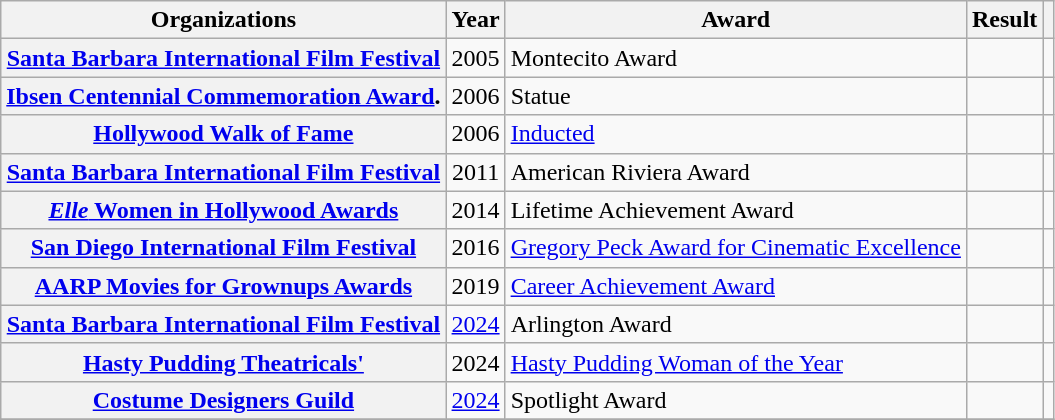<table class= "wikitable plainrowheaders sortable">
<tr>
<th>Organizations</th>
<th scope="col">Year</th>
<th scope="col">Award</th>
<th scope="col">Result</th>
<th scope="col" class="unsortable"></th>
</tr>
<tr>
<th scope="row" rowspan="1"><a href='#'>Santa Barbara International Film Festival</a></th>
<td style="text-align:center;">2005</td>
<td>Montecito Award</td>
<td></td>
<td></td>
</tr>
<tr>
<th scope="row" rowspan="1"><a href='#'>Ibsen Centennial Commemoration Award</a>.</th>
<td style="text-align:center;">2006</td>
<td>Statue</td>
<td></td>
<td></td>
</tr>
<tr>
<th scope="row" rowspan="1"><a href='#'>Hollywood Walk of Fame</a></th>
<td style="text-align:center;">2006</td>
<td><a href='#'>Inducted</a></td>
<td></td>
<td></td>
</tr>
<tr>
<th scope="row" rowspan="1"><a href='#'>Santa Barbara International Film Festival</a></th>
<td style="text-align:center;">2011</td>
<td>American Riviera Award</td>
<td></td>
<td></td>
</tr>
<tr>
<th scope="row" rowspan="1"><a href='#'><em>Elle</em> Women in Hollywood Awards</a></th>
<td style="text-align:center;">2014</td>
<td>Lifetime Achievement Award</td>
<td></td>
<td></td>
</tr>
<tr>
<th scope="row" rowspan="1"><a href='#'>San Diego International Film Festival</a></th>
<td style="text-align:center;">2016</td>
<td><a href='#'>Gregory Peck Award for Cinematic Excellence</a></td>
<td></td>
<td></td>
</tr>
<tr>
<th scope="row" rowspan="1"><a href='#'>AARP Movies for Grownups Awards</a></th>
<td style="text-align:center;">2019</td>
<td><a href='#'>Career Achievement Award</a></td>
<td></td>
<td></td>
</tr>
<tr>
<th scope="row" rowspan="1"><a href='#'>Santa Barbara International Film Festival</a></th>
<td style="text-align:center;"><a href='#'>2024</a></td>
<td>Arlington Award</td>
<td></td>
<td></td>
</tr>
<tr>
<th scope="row" rowspan="1"><a href='#'>Hasty Pudding Theatricals'</a></th>
<td style="text-align:center;">2024</td>
<td><a href='#'>Hasty Pudding Woman of the Year</a></td>
<td></td>
<td></td>
</tr>
<tr>
<th scope="row" rowspan="1"><a href='#'>Costume Designers Guild</a></th>
<td style="text-align:center;"><a href='#'>2024</a></td>
<td>Spotlight Award</td>
<td></td>
<td></td>
</tr>
<tr>
</tr>
</table>
